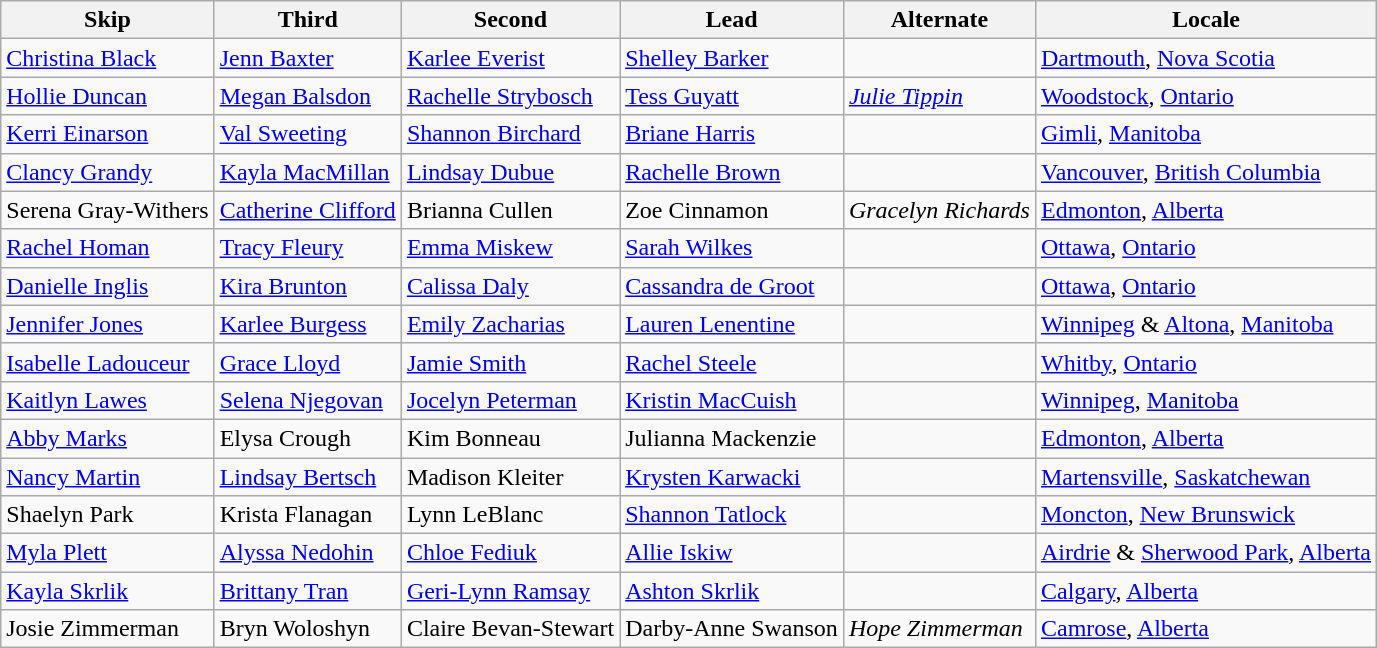<table class="wikitable">
<tr>
<th scope="col">Skip</th>
<th scope="col">Third</th>
<th scope="col">Second</th>
<th scope="col">Lead</th>
<th scope="col">Alternate</th>
<th scope="col">Locale</th>
</tr>
<tr>
<td><a href='#'>Christina Black</a></td>
<td><a href='#'>Jenn Baxter</a></td>
<td><a href='#'>Karlee Everist</a></td>
<td><a href='#'>Shelley Barker</a></td>
<td></td>
<td> <a href='#'>Dartmouth</a>, <a href='#'>Nova Scotia</a></td>
</tr>
<tr>
<td><a href='#'>Hollie Duncan</a></td>
<td><a href='#'>Megan Balsdon</a></td>
<td><a href='#'>Rachelle Strybosch</a></td>
<td><a href='#'>Tess Guyatt</a></td>
<td><em><a href='#'>Julie Tippin</a></em></td>
<td> <a href='#'>Woodstock</a>, <a href='#'>Ontario</a></td>
</tr>
<tr>
<td><a href='#'>Kerri Einarson</a></td>
<td><a href='#'>Val Sweeting</a></td>
<td><a href='#'>Shannon Birchard</a></td>
<td><a href='#'>Briane Harris</a></td>
<td></td>
<td> <a href='#'>Gimli</a>, <a href='#'>Manitoba</a></td>
</tr>
<tr>
<td><a href='#'>Clancy Grandy</a></td>
<td><a href='#'>Kayla MacMillan</a></td>
<td><a href='#'>Lindsay Dubue</a></td>
<td><a href='#'>Rachelle Brown</a></td>
<td></td>
<td> <a href='#'>Vancouver</a>, <a href='#'>British Columbia</a></td>
</tr>
<tr>
<td>Serena Gray-Withers</td>
<td><a href='#'>Catherine Clifford</a></td>
<td>Brianna Cullen</td>
<td>Zoe Cinnamon</td>
<td><em>Gracelyn Richards</em></td>
<td> <a href='#'>Edmonton</a>, <a href='#'>Alberta</a></td>
</tr>
<tr>
<td><a href='#'>Rachel Homan</a></td>
<td><a href='#'>Tracy Fleury</a></td>
<td><a href='#'>Emma Miskew</a></td>
<td><a href='#'>Sarah Wilkes</a></td>
<td></td>
<td> <a href='#'>Ottawa</a>, <a href='#'>Ontario</a></td>
</tr>
<tr>
<td><a href='#'>Danielle Inglis</a></td>
<td><a href='#'>Kira Brunton</a></td>
<td><a href='#'>Calissa Daly</a></td>
<td><a href='#'>Cassandra de Groot</a></td>
<td></td>
<td> <a href='#'>Ottawa</a>, <a href='#'>Ontario</a></td>
</tr>
<tr>
<td><a href='#'>Jennifer Jones</a></td>
<td><a href='#'>Karlee Burgess</a></td>
<td><a href='#'>Emily Zacharias</a></td>
<td><a href='#'>Lauren Lenentine</a></td>
<td></td>
<td> <a href='#'>Winnipeg</a> & <a href='#'>Altona</a>, <a href='#'>Manitoba</a></td>
</tr>
<tr>
<td><a href='#'>Isabelle Ladouceur</a></td>
<td><a href='#'>Grace Lloyd</a></td>
<td><a href='#'>Jamie Smith</a></td>
<td><a href='#'>Rachel Steele</a></td>
<td></td>
<td> <a href='#'>Whitby</a>, <a href='#'>Ontario</a></td>
</tr>
<tr>
<td><a href='#'>Kaitlyn Lawes</a></td>
<td><a href='#'>Selena Njegovan</a></td>
<td><a href='#'>Jocelyn Peterman</a></td>
<td><a href='#'>Kristin MacCuish</a></td>
<td></td>
<td> <a href='#'>Winnipeg</a>, <a href='#'>Manitoba</a></td>
</tr>
<tr>
<td><a href='#'>Abby Marks</a></td>
<td>Elysa Crough</td>
<td>Kim Bonneau</td>
<td>Julianna Mackenzie</td>
<td></td>
<td> <a href='#'>Edmonton</a>, <a href='#'>Alberta</a></td>
</tr>
<tr>
<td><a href='#'>Nancy Martin</a></td>
<td><a href='#'>Lindsay Bertsch</a></td>
<td>Madison Kleiter</td>
<td><a href='#'>Krysten Karwacki</a></td>
<td></td>
<td> <a href='#'>Martensville</a>, <a href='#'>Saskatchewan</a></td>
</tr>
<tr>
<td>Shaelyn Park</td>
<td>Krista Flanagan</td>
<td>Lynn LeBlanc</td>
<td><a href='#'>Shannon Tatlock</a></td>
<td></td>
<td> <a href='#'>Moncton</a>, <a href='#'>New Brunswick</a></td>
</tr>
<tr>
<td><a href='#'>Myla Plett</a></td>
<td><a href='#'>Alyssa Nedohin</a></td>
<td><a href='#'>Chloe Fediuk</a></td>
<td><a href='#'>Allie Iskiw</a></td>
<td></td>
<td> <a href='#'>Airdrie</a> & <a href='#'>Sherwood Park</a>, <a href='#'>Alberta</a></td>
</tr>
<tr>
<td><a href='#'>Kayla Skrlik</a></td>
<td><a href='#'>Brittany Tran</a></td>
<td><a href='#'>Geri-Lynn Ramsay</a></td>
<td><a href='#'>Ashton Skrlik</a></td>
<td></td>
<td> <a href='#'>Calgary</a>, <a href='#'>Alberta</a></td>
</tr>
<tr>
<td>Josie Zimmerman</td>
<td>Bryn Woloshyn</td>
<td>Claire Bevan-Stewart</td>
<td>Darby-Anne Swanson</td>
<td><em>Hope Zimmerman</em></td>
<td> <a href='#'>Camrose</a>, <a href='#'>Alberta</a></td>
</tr>
</table>
